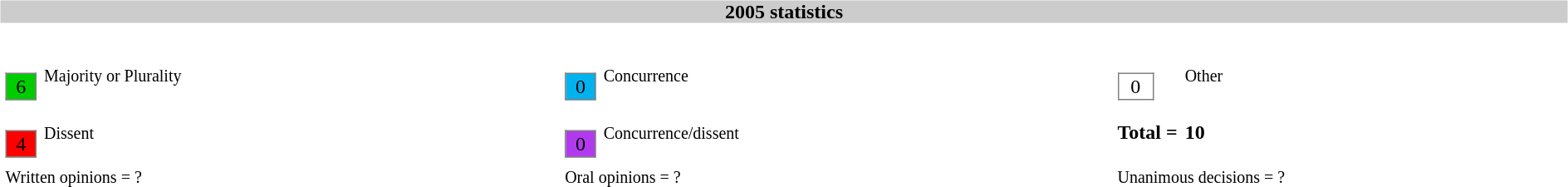<table width=100%>
<tr>
<td><br><table width=100% align=center cellpadding=0 cellspacing=0>
<tr>
<th bgcolor=#CCCCCC>2005 statistics</th>
</tr>
<tr>
<td><br><table width=100% cellpadding="2" cellspacing="2" border="0"width=25px>
<tr>
<td><br><table border="1" style="border-collapse:collapse;">
<tr>
<td align=center bgcolor=#00CD00 width=25px>6</td>
</tr>
</table>
</td>
<td><small>Majority or Plurality</small></td>
<td width=25px><br><table border="1" style="border-collapse:collapse;">
<tr>
<td align=center width=25px bgcolor=#00B2EE>0</td>
</tr>
</table>
</td>
<td><small>Concurrence</small></td>
<td width=25px><br><table border="1" style="border-collapse:collapse;">
<tr>
<td align=center width=25px bgcolor=white>0</td>
</tr>
</table>
</td>
<td><small>Other</small></td>
</tr>
<tr>
<td width=25px><br><table border="1" style="border-collapse:collapse;">
<tr>
<td align=center width=25px bgcolor=red>4</td>
</tr>
</table>
</td>
<td><small>Dissent</small></td>
<td width=25px><br><table border="1" style="border-collapse:collapse;">
<tr>
<td align=center width=25px bgcolor=#B23AEE>0</td>
</tr>
</table>
</td>
<td><small>Concurrence/dissent</small></td>
<td white-space: nowrap><strong>Total = </strong></td>
<td><strong>10</strong></td>
</tr>
<tr>
<td colspan=2><small>Written opinions = ?</small></td>
<td colspan=2><small>Oral opinions = ?</small></td>
<td colspan=2><small> Unanimous decisions = ?</small></td>
</tr>
</table>
</td>
</tr>
</table>
</td>
</tr>
</table>
